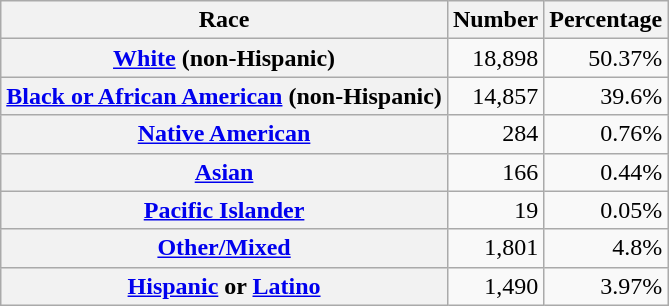<table class="wikitable" style="text-align:right">
<tr>
<th scope="col">Race</th>
<th scope="col">Number</th>
<th scope="col">Percentage</th>
</tr>
<tr>
<th scope="row"><a href='#'>White</a> (non-Hispanic)</th>
<td>18,898</td>
<td>50.37%</td>
</tr>
<tr>
<th scope="row"><a href='#'>Black or African American</a> (non-Hispanic)</th>
<td>14,857</td>
<td>39.6%</td>
</tr>
<tr>
<th scope="row"><a href='#'>Native American</a></th>
<td>284</td>
<td>0.76%</td>
</tr>
<tr>
<th scope="row"><a href='#'>Asian</a></th>
<td>166</td>
<td>0.44%</td>
</tr>
<tr>
<th scope="row"><a href='#'>Pacific Islander</a></th>
<td>19</td>
<td>0.05%</td>
</tr>
<tr>
<th scope="row"><a href='#'>Other/Mixed</a></th>
<td>1,801</td>
<td>4.8%</td>
</tr>
<tr>
<th scope="row"><a href='#'>Hispanic</a> or <a href='#'>Latino</a></th>
<td>1,490</td>
<td>3.97%</td>
</tr>
</table>
